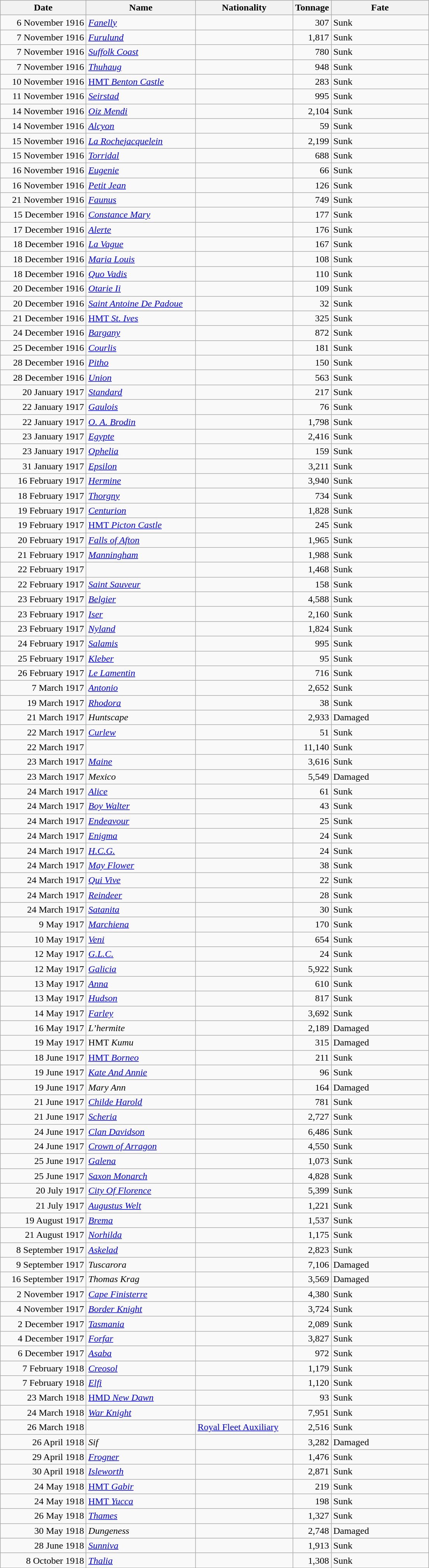<table class="wikitable sortable">
<tr>
<th width="140px">Date</th>
<th width="180px">Name</th>
<th width="160px">Nationality</th>
<th width="25px">Tonnage</th>
<th width="160px">Fate</th>
</tr>
<tr>
<td align="right">6 November 1916</td>
<td align="left"><a href='#'><em>Fanelly</em></a></td>
<td align="left"></td>
<td align="right">307</td>
<td align="left">Sunk</td>
</tr>
<tr>
<td align="right">7 November 1916</td>
<td align="left"><a href='#'><em>Furulund</em></a></td>
<td align="left"></td>
<td align="right">1,817</td>
<td align="left">Sunk</td>
</tr>
<tr>
<td align="right">7 November 1916</td>
<td align="left"><a href='#'><em>Suffolk Coast</em></a></td>
<td align="left"></td>
<td align="right">780</td>
<td align="left">Sunk</td>
</tr>
<tr>
<td align="right">7 November 1916</td>
<td align="left"><a href='#'><em>Thuhaug</em></a></td>
<td align="left"></td>
<td align="right">948</td>
<td align="left">Sunk</td>
</tr>
<tr>
<td align="right">10 November 1916</td>
<td align="left"><a href='#'>HMT <em>Benton Castle</em></a></td>
<td align="left"></td>
<td align="right">283</td>
<td align="left">Sunk</td>
</tr>
<tr>
<td align="right">11 November 1916</td>
<td align="left"><a href='#'><em>Seirstad</em></a></td>
<td align="left"></td>
<td align="right">995</td>
<td align="left">Sunk</td>
</tr>
<tr>
<td align="right">14 November 1916</td>
<td align="left"><a href='#'><em>Oiz Mendi</em></a></td>
<td align="left"></td>
<td align="right">2,104</td>
<td align="left">Sunk</td>
</tr>
<tr>
<td align="right">14 November 1916</td>
<td align="left"><a href='#'><em>Alcyon</em></a></td>
<td align="left"></td>
<td align="right">59</td>
<td align="left">Sunk</td>
</tr>
<tr>
<td align="right">15 November 1916</td>
<td align="left"><a href='#'><em>La Rochejacquelein</em></a></td>
<td align="left"></td>
<td align="right">2,199</td>
<td align="left">Sunk</td>
</tr>
<tr>
<td align="right">15 November 1916</td>
<td align="left"><a href='#'><em>Torridal</em></a></td>
<td align="left"></td>
<td align="right">688</td>
<td align="left">Sunk</td>
</tr>
<tr>
<td align="right">16 November 1916</td>
<td align="left"><a href='#'><em>Eugenie</em></a></td>
<td align="left"></td>
<td align="right">66</td>
<td align="left">Sunk</td>
</tr>
<tr>
<td align="right">16 November 1916</td>
<td align="left"><a href='#'><em>Petit Jean</em></a></td>
<td align="left"></td>
<td align="right">126</td>
<td align="left">Sunk</td>
</tr>
<tr>
<td align="right">21 November 1916</td>
<td align="left"><a href='#'><em>Faunus</em></a></td>
<td align="left"></td>
<td align="right">749</td>
<td align="left">Sunk</td>
</tr>
<tr>
<td align="right">15 December 1916</td>
<td align="left"><a href='#'><em>Constance Mary</em></a></td>
<td align="left"></td>
<td align="right">177</td>
<td align="left">Sunk</td>
</tr>
<tr>
<td align="right">17 December 1916</td>
<td align="left"><a href='#'><em>Alerte</em></a></td>
<td align="left"></td>
<td align="right">176</td>
<td align="left">Sunk</td>
</tr>
<tr>
<td align="right">18 December 1916</td>
<td align="left"><a href='#'><em>La Vague</em></a></td>
<td align="left"></td>
<td align="right">167</td>
<td align="left">Sunk</td>
</tr>
<tr>
<td align="right">18 December 1916</td>
<td align="left"><a href='#'><em>Maria Louis</em></a></td>
<td align="left"></td>
<td align="right">108</td>
<td align="left">Sunk</td>
</tr>
<tr>
<td align="right">18 December 1916</td>
<td align="left"><a href='#'><em>Quo Vadis</em></a></td>
<td align="left"></td>
<td align="right">110</td>
<td align="left">Sunk</td>
</tr>
<tr>
<td align="right">20 December 1916</td>
<td align="left"><a href='#'><em>Otarie Ii</em></a></td>
<td align="left"></td>
<td align="right">109</td>
<td align="left">Sunk</td>
</tr>
<tr>
<td align="right">20 December 1916</td>
<td align="left"><a href='#'><em>Saint Antoine De Padoue</em></a></td>
<td align="left"></td>
<td align="right">32</td>
<td align="left">Sunk</td>
</tr>
<tr>
<td align="right">21 December 1916</td>
<td align="left"><a href='#'>HMT <em>St. Ives</em></a></td>
<td align="left"></td>
<td align="right">325</td>
<td align="left">Sunk</td>
</tr>
<tr>
<td align="right">24 December 1916</td>
<td align="left"><a href='#'><em>Bargany</em></a></td>
<td align="left"></td>
<td align="right">872</td>
<td align="left">Sunk</td>
</tr>
<tr>
<td align="right">25 December 1916</td>
<td align="left"><a href='#'><em>Courlis</em></a></td>
<td align="left"></td>
<td align="right">181</td>
<td align="left">Sunk</td>
</tr>
<tr>
<td align="right">28 December 1916</td>
<td align="left"><a href='#'><em>Pitho</em></a></td>
<td align="left"></td>
<td align="right">150</td>
<td align="left">Sunk</td>
</tr>
<tr>
<td align="right">28 December 1916</td>
<td align="left"><a href='#'><em>Union</em></a></td>
<td align="left"></td>
<td align="right">563</td>
<td align="left">Sunk</td>
</tr>
<tr>
<td align="right">20 January 1917</td>
<td align="left"><a href='#'><em>Standard</em></a></td>
<td align="left"></td>
<td align="right">217</td>
<td align="left">Sunk</td>
</tr>
<tr>
<td align="right">22 January 1917</td>
<td align="left"><a href='#'><em>Gaulois</em></a></td>
<td align="left"></td>
<td align="right">76</td>
<td align="left">Sunk</td>
</tr>
<tr>
<td align="right">22 January 1917</td>
<td align="left"><a href='#'><em>O. A. Brodin</em></a></td>
<td align="left"></td>
<td align="right">1,798</td>
<td align="left">Sunk</td>
</tr>
<tr>
<td align="right">23 January 1917</td>
<td align="left"><a href='#'><em>Egypte</em></a></td>
<td align="left"></td>
<td align="right">2,416</td>
<td align="left">Sunk</td>
</tr>
<tr>
<td align="right">23 January 1917</td>
<td align="left"><a href='#'><em>Ophelia</em></a></td>
<td align="left"></td>
<td align="right">159</td>
<td align="left">Sunk</td>
</tr>
<tr>
<td align="right">31 January 1917</td>
<td align="left"><a href='#'><em>Epsilon</em></a></td>
<td align="left"></td>
<td align="right">3,211</td>
<td align="left">Sunk</td>
</tr>
<tr>
<td align="right">16 February 1917</td>
<td align="left"><a href='#'><em>Hermine</em></a></td>
<td align="left"></td>
<td align="right">3,940</td>
<td align="left">Sunk</td>
</tr>
<tr>
<td align="right">18 February 1917</td>
<td align="left"><a href='#'><em>Thorgny</em></a></td>
<td align="left"></td>
<td align="right">734</td>
<td align="left">Sunk</td>
</tr>
<tr>
<td align="right">19 February 1917</td>
<td align="left"><a href='#'><em>Centurion</em></a></td>
<td align="left"></td>
<td align="right">1,828</td>
<td align="left">Sunk</td>
</tr>
<tr>
<td align="right">19 February 1917</td>
<td align="left"><a href='#'>HMT <em>Picton Castle</em></a></td>
<td align="left"></td>
<td align="right">245</td>
<td align="left">Sunk</td>
</tr>
<tr>
<td align="right">20 February 1917</td>
<td align="left"><a href='#'><em>Falls of Afton</em></a></td>
<td align="left"></td>
<td align="right">1,965</td>
<td align="left">Sunk</td>
</tr>
<tr>
<td align="right">21 February 1917</td>
<td align="left"><a href='#'><em>Manningham</em></a></td>
<td align="left"></td>
<td align="right">1,988</td>
<td align="left">Sunk</td>
</tr>
<tr>
<td align="right">22 February 1917</td>
<td align="left"></td>
<td align="left"></td>
<td align="right">1,468</td>
<td align="left">Sunk</td>
</tr>
<tr>
<td align="right">22 February 1917</td>
<td align="left"><a href='#'><em>Saint Sauveur</em></a></td>
<td align="left"></td>
<td align="right">158</td>
<td align="left">Sunk</td>
</tr>
<tr>
<td align="right">23 February 1917</td>
<td align="left"><a href='#'><em>Belgier</em></a></td>
<td align="left"></td>
<td align="right">4,588</td>
<td align="left">Sunk</td>
</tr>
<tr>
<td align="right">23 February 1917</td>
<td align="left"><a href='#'><em>Iser</em></a></td>
<td align="left"></td>
<td align="right">2,160</td>
<td align="left">Sunk</td>
</tr>
<tr>
<td align="right">23 February 1917</td>
<td align="left"><a href='#'><em>Nyland</em></a></td>
<td align="left"></td>
<td align="right">1,824</td>
<td align="left">Sunk</td>
</tr>
<tr>
<td align="right">24 February 1917</td>
<td align="left"><a href='#'><em>Salamis</em></a></td>
<td align="left"></td>
<td align="right">995</td>
<td align="left">Sunk</td>
</tr>
<tr>
<td align="right">25 February 1917</td>
<td align="left"><a href='#'><em>Kleber</em></a></td>
<td align="left"></td>
<td align="right">95</td>
<td align="left">Sunk</td>
</tr>
<tr>
<td align="right">26 February 1917</td>
<td align="left"><a href='#'><em>Le Lamentin</em></a></td>
<td align="left"></td>
<td align="right">716</td>
<td align="left">Sunk</td>
</tr>
<tr>
<td align="right">7 March 1917</td>
<td align="left"><a href='#'><em>Antonio</em></a></td>
<td align="left"></td>
<td align="right">2,652</td>
<td align="left">Sunk</td>
</tr>
<tr>
<td align="right">19 March 1917</td>
<td align="left"><a href='#'><em>Rhodora</em></a></td>
<td align="left"></td>
<td align="right">38</td>
<td align="left">Sunk</td>
</tr>
<tr>
<td align="right">21 March 1917</td>
<td align="left"><em>Huntscape</em></td>
<td align="left"></td>
<td align="right">2,933</td>
<td align="left">Damaged</td>
</tr>
<tr>
<td align="right">22 March 1917</td>
<td align="left"><a href='#'><em>Curlew</em></a></td>
<td align="left"></td>
<td align="right">51</td>
<td align="left">Sunk</td>
</tr>
<tr>
<td align="right">22 March 1917</td>
<td align="left"></td>
<td align="left"></td>
<td align="right">11,140</td>
<td align="left">Sunk</td>
</tr>
<tr>
<td align="right">23 March 1917</td>
<td align="left"><a href='#'><em>Maine</em></a></td>
<td align="left"></td>
<td align="right">3,616</td>
<td align="left">Sunk</td>
</tr>
<tr>
<td align="right">23 March 1917</td>
<td align="left"><em>Mexico</em></td>
<td align="left"></td>
<td align="right">5,549</td>
<td align="left">Damaged</td>
</tr>
<tr>
<td align="right">24 March 1917</td>
<td align="left"><a href='#'><em>Alice</em></a></td>
<td align="left"></td>
<td align="right">61</td>
<td align="left">Sunk</td>
</tr>
<tr>
<td align="right">24 March 1917</td>
<td align="left"><a href='#'><em>Boy Walter</em></a></td>
<td align="left"></td>
<td align="right">43</td>
<td align="left">Sunk</td>
</tr>
<tr>
<td align="right">24 March 1917</td>
<td align="left"><a href='#'><em>Endeavour</em></a></td>
<td align="left"></td>
<td align="right">25</td>
<td align="left">Sunk</td>
</tr>
<tr>
<td align="right">24 March 1917</td>
<td align="left"><a href='#'><em>Enigma</em></a></td>
<td align="left"></td>
<td align="right">24</td>
<td align="left">Sunk</td>
</tr>
<tr>
<td align="right">24 March 1917</td>
<td align="left"><a href='#'><em>H.C.G.</em></a></td>
<td align="left"></td>
<td align="right">24</td>
<td align="left">Sunk</td>
</tr>
<tr>
<td align="right">24 March 1917</td>
<td align="left"><a href='#'><em>May Flower</em></a></td>
<td align="left"></td>
<td align="right">38</td>
<td align="left">Sunk</td>
</tr>
<tr>
<td align="right">24 March 1917</td>
<td align="left"><a href='#'><em>Qui Vive</em></a></td>
<td align="left"></td>
<td align="right">22</td>
<td align="left">Sunk</td>
</tr>
<tr>
<td align="right">24 March 1917</td>
<td align="left"><a href='#'><em>Reindeer</em></a></td>
<td align="left"></td>
<td align="right">28</td>
<td align="left">Sunk</td>
</tr>
<tr>
<td align="right">24 March 1917</td>
<td align="left"><a href='#'><em>Satanita</em></a></td>
<td align="left"></td>
<td align="right">30</td>
<td align="left">Sunk</td>
</tr>
<tr>
<td align="right">9 May 1917</td>
<td align="left"><a href='#'><em>Marchiena</em></a></td>
<td align="left"></td>
<td align="right">170</td>
<td align="left">Sunk</td>
</tr>
<tr>
<td align="right">10 May 1917</td>
<td align="left"><a href='#'><em>Veni</em></a></td>
<td align="left"></td>
<td align="right">654</td>
<td align="left">Sunk</td>
</tr>
<tr>
<td align="right">12 May 1917</td>
<td align="left"><a href='#'><em>G.L.C.</em></a></td>
<td align="left"></td>
<td align="right">24</td>
<td align="left">Sunk</td>
</tr>
<tr>
<td align="right">12 May 1917</td>
<td align="left"><a href='#'><em>Galicia</em></a></td>
<td align="left"></td>
<td align="right">5,922</td>
<td align="left">Sunk</td>
</tr>
<tr>
<td align="right">13 May 1917</td>
<td align="left"><a href='#'><em>Anna</em></a></td>
<td align="left"></td>
<td align="right">610</td>
<td align="left">Sunk</td>
</tr>
<tr>
<td align="right">13 May 1917</td>
<td align="left"><a href='#'><em>Hudson</em></a></td>
<td align="left"></td>
<td align="right">817</td>
<td align="left">Sunk</td>
</tr>
<tr>
<td align="right">14 May 1917</td>
<td align="left"><a href='#'><em>Farley</em></a></td>
<td align="left"></td>
<td align="right">3,692</td>
<td align="left">Sunk</td>
</tr>
<tr>
<td align="right">16 May 1917</td>
<td align="left"><em>L’hermite</em></td>
<td align="left"></td>
<td align="right">2,189</td>
<td align="left">Damaged</td>
</tr>
<tr>
<td align="right">19 May 1917</td>
<td align="left">HMT <em>Kumu</em></td>
<td align="left"></td>
<td align="right">315</td>
<td align="left">Damaged</td>
</tr>
<tr>
<td align="right">18 June 1917</td>
<td align="left"><a href='#'>HMT <em>Borneo</em></a></td>
<td align="left"></td>
<td align="right">211</td>
<td align="left">Sunk</td>
</tr>
<tr>
<td align="right">19 June 1917</td>
<td align="left"><a href='#'><em>Kate And Annie</em></a></td>
<td align="left"></td>
<td align="right">96</td>
<td align="left">Sunk</td>
</tr>
<tr>
<td align="right">19 June 1917</td>
<td align="left"><em>Mary Ann</em></td>
<td align="left"></td>
<td align="right">164</td>
<td align="left">Damaged</td>
</tr>
<tr>
<td align="right">21 June 1917</td>
<td align="left"><a href='#'><em>Childe Harold</em></a></td>
<td align="left"></td>
<td align="right">781</td>
<td align="left">Sunk</td>
</tr>
<tr>
<td align="right">21 June 1917</td>
<td align="left"><a href='#'><em>Scheria</em></a></td>
<td align="left"></td>
<td align="right">2,727</td>
<td align="left">Sunk</td>
</tr>
<tr>
<td align="right">24 June 1917</td>
<td align="left"><a href='#'><em>Clan Davidson</em></a></td>
<td align="left"></td>
<td align="right">6,486</td>
<td align="left">Sunk</td>
</tr>
<tr>
<td align="right">24 June 1917</td>
<td align="left"><a href='#'><em>Crown of Arragon</em></a></td>
<td align="left"></td>
<td align="right">4,550</td>
<td align="left">Sunk</td>
</tr>
<tr>
<td align="right">25 June 1917</td>
<td align="left"><a href='#'><em>Galena</em></a></td>
<td align="left"></td>
<td align="right">1,073</td>
<td align="left">Sunk</td>
</tr>
<tr>
<td align="right">25 June 1917</td>
<td align="left"><a href='#'><em>Saxon Monarch</em></a></td>
<td align="left"></td>
<td align="right">4,828</td>
<td align="left">Sunk</td>
</tr>
<tr>
<td align="right">20 July 1917</td>
<td align="left"><a href='#'><em>City Of Florence</em></a></td>
<td align="left"></td>
<td align="right">5,399</td>
<td align="left">Sunk</td>
</tr>
<tr>
<td align="right">21 July 1917</td>
<td align="left"><a href='#'><em>Augustus Welt</em></a></td>
<td align="left"></td>
<td align="right">1,221</td>
<td align="left">Sunk</td>
</tr>
<tr>
<td align="right">19 August 1917</td>
<td align="left"><a href='#'><em>Brema</em></a></td>
<td align="left"></td>
<td align="right">1,537</td>
<td align="left">Sunk</td>
</tr>
<tr>
<td align="right">21 August 1917</td>
<td align="left"><a href='#'><em>Norhilda</em></a></td>
<td align="left"></td>
<td align="right">1,175</td>
<td align="left">Sunk</td>
</tr>
<tr>
<td align="right">8 September 1917</td>
<td align="left"><a href='#'><em>Askelad</em></a></td>
<td align="left"></td>
<td align="right">2,823</td>
<td align="left">Sunk</td>
</tr>
<tr>
<td align="right">9 September 1917</td>
<td align="left"><em>Tuscarora</em></td>
<td align="left"></td>
<td align="right">7,106</td>
<td align="left">Damaged</td>
</tr>
<tr>
<td align="right">16 September 1917</td>
<td align="left"><em>Thomas Krag</em></td>
<td align="left"></td>
<td align="right">3,569</td>
<td align="left">Damaged</td>
</tr>
<tr>
<td align="right">2 November 1917</td>
<td align="left"><a href='#'><em>Cape Finisterre</em></a></td>
<td align="left"></td>
<td align="right">4,380</td>
<td align="left">Sunk</td>
</tr>
<tr>
<td align="right">4 November 1917</td>
<td align="left"><a href='#'><em>Border Knight</em></a></td>
<td align="left"></td>
<td align="right">3,724</td>
<td align="left">Sunk</td>
</tr>
<tr>
<td align="right">2 December 1917</td>
<td align="left"><a href='#'><em>Tasmania</em></a></td>
<td align="left"></td>
<td align="right">2,089</td>
<td align="left">Sunk</td>
</tr>
<tr>
<td align="right">4 December 1917</td>
<td align="left"><a href='#'><em>Forfar</em></a></td>
<td align="left"></td>
<td align="right">3,827</td>
<td align="left">Sunk</td>
</tr>
<tr>
<td align="right">6 December 1917</td>
<td align="left"><a href='#'><em>Asaba</em></a></td>
<td align="left"></td>
<td align="right">972</td>
<td align="left">Sunk</td>
</tr>
<tr>
<td align="right">7 February 1918</td>
<td align="left"><a href='#'><em>Creosol</em></a></td>
<td align="left"></td>
<td align="right">1,179</td>
<td align="left">Sunk</td>
</tr>
<tr>
<td align="right">7 February 1918</td>
<td align="left"><a href='#'><em>Elfi</em></a></td>
<td align="left"></td>
<td align="right">1,120</td>
<td align="left">Sunk</td>
</tr>
<tr>
<td align="right">23 March 1918</td>
<td align="left"><a href='#'>HMD <em>New Dawn</em></a></td>
<td align="left"></td>
<td align="right">93</td>
<td align="left">Sunk</td>
</tr>
<tr>
<td align="right">24 March 1918</td>
<td align="left"><a href='#'><em>War Knight</em></a></td>
<td align="left"></td>
<td align="right">7,951</td>
<td align="left">Sunk</td>
</tr>
<tr>
<td align="right">26 March 1918</td>
<td align="left"></td>
<td align="left"> <a href='#'>Royal Fleet Auxiliary</a></td>
<td align="right">2,516</td>
<td align="left">Sunk</td>
</tr>
<tr>
<td align="right">26 April 1918</td>
<td align="left"><em>Sif</em></td>
<td align="left"></td>
<td align="right">3,282</td>
<td align="left">Damaged</td>
</tr>
<tr>
<td align="right">29 April 1918</td>
<td align="left"><a href='#'><em>Frogner</em></a></td>
<td align="left"></td>
<td align="right">1,476</td>
<td align="left">Sunk</td>
</tr>
<tr>
<td align="right">30 April 1918</td>
<td align="left"><a href='#'><em>Isleworth</em></a></td>
<td align="left"></td>
<td align="right">2,871</td>
<td align="left">Sunk</td>
</tr>
<tr>
<td align="right">24 May 1918</td>
<td align="left"><a href='#'>HMT <em>Gabir</em></a></td>
<td align="left"></td>
<td align="right">219</td>
<td align="left">Sunk</td>
</tr>
<tr>
<td align="right">24 May 1918</td>
<td align="left"><a href='#'>HMT <em>Yucca</em></a></td>
<td align="left"></td>
<td align="right">198</td>
<td align="left">Sunk</td>
</tr>
<tr>
<td align="right">26 May 1918</td>
<td align="left"><a href='#'><em>Thames</em></a></td>
<td align="left"></td>
<td align="right">1,327</td>
<td align="left">Sunk</td>
</tr>
<tr>
<td align="right">30 May 1918</td>
<td align="left"><em>Dungeness</em></td>
<td align="left"></td>
<td align="right">2,748</td>
<td align="left">Damaged</td>
</tr>
<tr>
<td align="right">28 June 1918</td>
<td align="left"><a href='#'><em>Sunniva</em></a></td>
<td align="left"></td>
<td align="right">1,913</td>
<td align="left">Sunk</td>
</tr>
<tr>
<td align="right">8 October 1918</td>
<td align="left"><a href='#'><em>Thalia</em></a></td>
<td align="left"></td>
<td align="right">1,308</td>
<td align="left">Sunk</td>
</tr>
</table>
